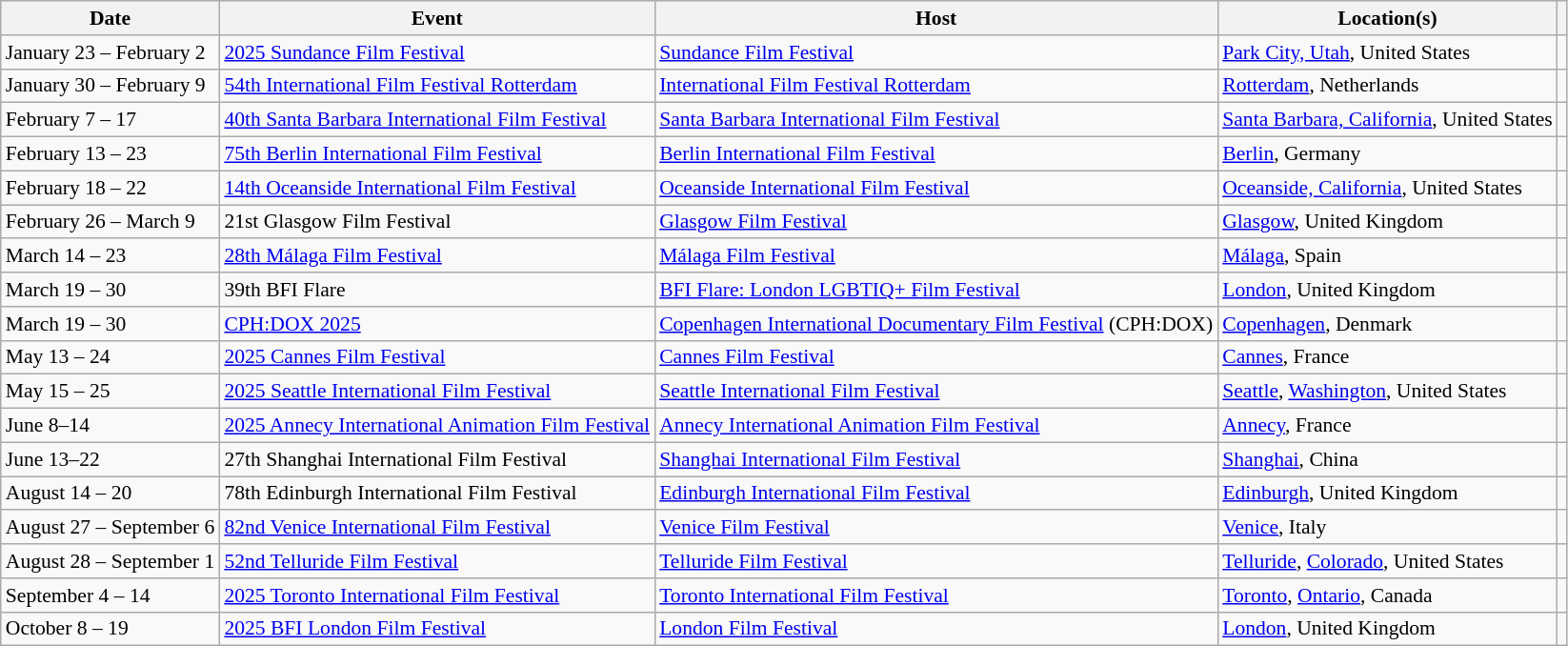<table class="wikitable sortable" style="font-size:90%;">
<tr>
<th>Date</th>
<th>Event</th>
<th>Host</th>
<th>Location(s)</th>
<th></th>
</tr>
<tr>
<td>January 23 – February 2</td>
<td><a href='#'>2025 Sundance Film Festival</a></td>
<td><a href='#'>Sundance Film Festival</a></td>
<td><a href='#'>Park City, Utah</a>, United States</td>
<td style="text-align:center;"></td>
</tr>
<tr>
<td>January 30 – February 9</td>
<td><a href='#'>54th International Film Festival Rotterdam</a></td>
<td><a href='#'>International Film Festival Rotterdam</a></td>
<td><a href='#'>Rotterdam</a>, Netherlands</td>
<td style="text-align:center;"></td>
</tr>
<tr>
<td>February 7 – 17</td>
<td><a href='#'>40th Santa Barbara International Film Festival</a></td>
<td><a href='#'>Santa Barbara International Film Festival</a></td>
<td><a href='#'>Santa Barbara, California</a>, United States</td>
<td style="text-align:center;"></td>
</tr>
<tr>
<td>February 13 – 23</td>
<td><a href='#'>75th Berlin International Film Festival</a></td>
<td><a href='#'>Berlin International Film Festival</a></td>
<td><a href='#'>Berlin</a>, Germany</td>
<td style="text-align:center;"></td>
</tr>
<tr>
<td>February 18 – 22</td>
<td><a href='#'>14th Oceanside International Film Festival</a></td>
<td><a href='#'>Oceanside International Film Festival</a></td>
<td><a href='#'>Oceanside, California</a>, United States</td>
<td style="text-align:center;"></td>
</tr>
<tr>
<td>February 26 – March 9</td>
<td>21st Glasgow Film Festival</td>
<td><a href='#'>Glasgow Film Festival</a></td>
<td><a href='#'>Glasgow</a>, United Kingdom</td>
<td style="text-align:center;"></td>
</tr>
<tr>
<td>March 14 – 23</td>
<td><a href='#'>28th Málaga Film Festival</a></td>
<td><a href='#'>Málaga Film Festival</a></td>
<td><a href='#'>Málaga</a>, Spain</td>
<td style="text-align:center;"></td>
</tr>
<tr>
<td>March 19 – 30</td>
<td>39th BFI Flare</td>
<td><a href='#'>BFI Flare: London LGBTIQ+ Film Festival</a></td>
<td><a href='#'>London</a>, United Kingdom</td>
<td style="text-align:center;"></td>
</tr>
<tr>
<td>March 19 – 30</td>
<td><a href='#'>CPH:DOX 2025</a></td>
<td><a href='#'>Copenhagen International Documentary Film Festival</a> (CPH:DOX)</td>
<td><a href='#'>Copenhagen</a>, Denmark</td>
<td align="center"></td>
</tr>
<tr>
<td>May 13 – 24</td>
<td><a href='#'>2025 Cannes Film Festival</a></td>
<td><a href='#'>Cannes Film Festival</a></td>
<td><a href='#'>Cannes</a>, France</td>
<td style="text-align:center;"></td>
</tr>
<tr>
<td>May 15 – 25</td>
<td><a href='#'>2025 Seattle International Film Festival</a></td>
<td><a href='#'>Seattle International Film Festival</a></td>
<td><a href='#'>Seattle</a>, <a href='#'>Washington</a>, United States</td>
<td style="text-align:center;"></td>
</tr>
<tr>
<td>June 8–14</td>
<td><a href='#'>2025 Annecy International Animation Film Festival</a></td>
<td><a href='#'>Annecy International Animation Film Festival</a></td>
<td><a href='#'>Annecy</a>, France</td>
<td align="center"></td>
</tr>
<tr>
<td>June 13–22</td>
<td>27th Shanghai International Film Festival</td>
<td><a href='#'>Shanghai International Film Festival</a></td>
<td><a href='#'>Shanghai</a>, China</td>
<td style="text-align:center;"></td>
</tr>
<tr>
<td>August 14 – 20</td>
<td>78th Edinburgh International Film Festival</td>
<td><a href='#'>Edinburgh International Film Festival</a></td>
<td><a href='#'>Edinburgh</a>, United Kingdom</td>
<td style="text-align:center;"></td>
</tr>
<tr>
<td>August 27 – September 6</td>
<td><a href='#'>82nd Venice International Film Festival</a></td>
<td><a href='#'>Venice Film Festival</a></td>
<td><a href='#'>Venice</a>, Italy</td>
<td></td>
</tr>
<tr>
<td>August 28 – September 1</td>
<td><a href='#'>52nd Telluride Film Festival</a></td>
<td><a href='#'>Telluride Film Festival</a></td>
<td><a href='#'>Telluride</a>, <a href='#'>Colorado</a>, United States</td>
<td></td>
</tr>
<tr>
<td>September 4 – 14</td>
<td><a href='#'>2025 Toronto International Film Festival</a></td>
<td><a href='#'>Toronto International Film Festival</a></td>
<td><a href='#'>Toronto</a>, <a href='#'>Ontario</a>, Canada</td>
<td></td>
</tr>
<tr>
<td>October 8 – 19</td>
<td><a href='#'>2025 BFI London Film Festival</a></td>
<td><a href='#'>London Film Festival</a></td>
<td><a href='#'>London</a>, United Kingdom</td>
<td></td>
</tr>
</table>
